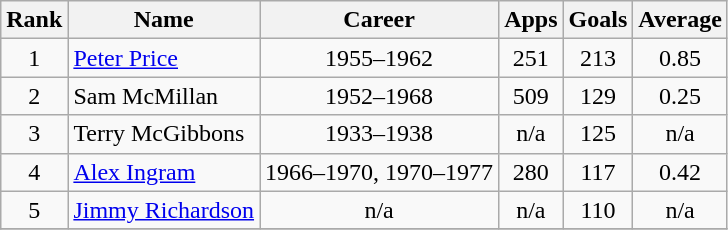<table class="wikitable sortable" style="text-align: center;">
<tr>
<th class="unsortable">Rank</th>
<th class="unsortable">Name</th>
<th class="unsortable">Career</th>
<th>Apps</th>
<th>Goals</th>
<th>Average</th>
</tr>
<tr>
<td>1</td>
<td align="left"><a href='#'>Peter Price</a></td>
<td>1955–1962</td>
<td>251</td>
<td>213</td>
<td>0.85</td>
</tr>
<tr>
<td>2</td>
<td align="left">Sam McMillan</td>
<td>1952–1968</td>
<td>509</td>
<td>129</td>
<td>0.25</td>
</tr>
<tr>
<td>3</td>
<td align="left">Terry McGibbons</td>
<td>1933–1938</td>
<td>n/a</td>
<td>125</td>
<td>n/a</td>
</tr>
<tr>
<td>4</td>
<td align="left"><a href='#'>Alex Ingram</a></td>
<td>1966–1970, 1970–1977</td>
<td>280</td>
<td>117</td>
<td>0.42</td>
</tr>
<tr>
<td>5</td>
<td align="left"><a href='#'>Jimmy Richardson</a></td>
<td>n/a</td>
<td>n/a</td>
<td>110</td>
<td>n/a</td>
</tr>
<tr>
</tr>
</table>
